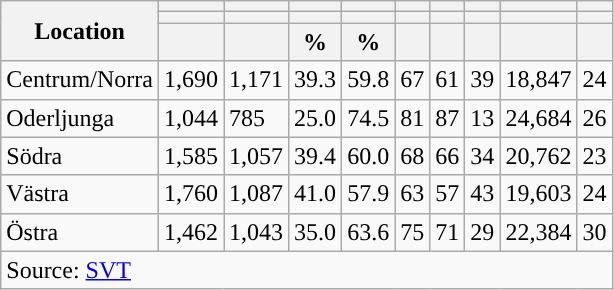<table role="presentation" class="wikitable sortable mw-collapsible">
<tr>
<th rowspan="3">Location</th>
<th></th>
<th></th>
<th></th>
<th></th>
<th></th>
<th></th>
<th></th>
<th></th>
<th></th>
</tr>
<tr>
<th></th>
<th></th>
<th style="background:"></th>
<th style="background:"></th>
<th></th>
<th></th>
<th></th>
<th></th>
<th></th>
</tr>
<tr>
<th data-sort-type="number"></th>
<th data-sort-type="number"></th>
<th data-sort-type="number">%</th>
<th data-sort-type="number">%</th>
<th data-sort-type="number"></th>
<th data-sort-type="number"></th>
<th data-sort-type="number"></th>
<th data-sort-type="number"></th>
<th data-sort-type="number"></th>
</tr>
<tr>
<td align="left">Centrum/Norra</td>
<td>1,690</td>
<td>1,171</td>
<td>39.3</td>
<td>59.8</td>
<td>67</td>
<td>61</td>
<td>39</td>
<td>18,847</td>
<td>24</td>
</tr>
<tr>
<td align="left">Oderljunga</td>
<td>1,044</td>
<td>785</td>
<td>25.0</td>
<td>74.5</td>
<td>81</td>
<td>87</td>
<td>13</td>
<td>24,684</td>
<td>26</td>
</tr>
<tr>
<td align="left">Södra</td>
<td>1,585</td>
<td>1,057</td>
<td>39.4</td>
<td>60.0</td>
<td>68</td>
<td>66</td>
<td>34</td>
<td>20,762</td>
<td>23</td>
</tr>
<tr>
<td align="left">Västra</td>
<td>1,760</td>
<td>1,087</td>
<td>41.0</td>
<td>57.9</td>
<td>63</td>
<td>57</td>
<td>43</td>
<td>19,603</td>
<td>24</td>
</tr>
<tr>
<td align="left">Östra</td>
<td>1,462</td>
<td>1,043</td>
<td>35.0</td>
<td>63.6</td>
<td>75</td>
<td>71</td>
<td>29</td>
<td>22,384</td>
<td>30</td>
</tr>
<tr>
<td colspan="10" align="left">Source: <a href='#'>SVT</a></td>
</tr>
</table>
